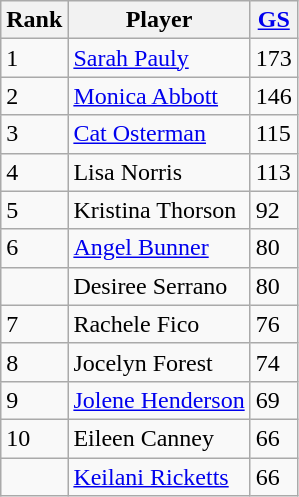<table class="wikitable" style="float:left;">
<tr style="white-space: nowrap;">
<th>Rank</th>
<th>Player</th>
<th><a href='#'>GS</a></th>
</tr>
<tr>
<td>1</td>
<td><a href='#'>Sarah Pauly</a></td>
<td>173</td>
</tr>
<tr>
<td>2</td>
<td><a href='#'>Monica Abbott</a></td>
<td>146</td>
</tr>
<tr>
<td>3</td>
<td><a href='#'>Cat Osterman</a></td>
<td>115</td>
</tr>
<tr>
<td>4</td>
<td>Lisa Norris</td>
<td>113</td>
</tr>
<tr>
<td>5</td>
<td>Kristina Thorson</td>
<td>92</td>
</tr>
<tr>
<td>6</td>
<td><a href='#'>Angel Bunner</a></td>
<td>80</td>
</tr>
<tr>
<td></td>
<td>Desiree Serrano</td>
<td>80</td>
</tr>
<tr>
<td>7</td>
<td>Rachele Fico</td>
<td>76</td>
</tr>
<tr>
<td>8</td>
<td>Jocelyn Forest</td>
<td>74</td>
</tr>
<tr>
<td>9</td>
<td><a href='#'>Jolene Henderson</a></td>
<td>69</td>
</tr>
<tr>
<td>10</td>
<td>Eileen Canney</td>
<td>66</td>
</tr>
<tr>
<td></td>
<td><a href='#'>Keilani Ricketts</a></td>
<td>66</td>
</tr>
</table>
